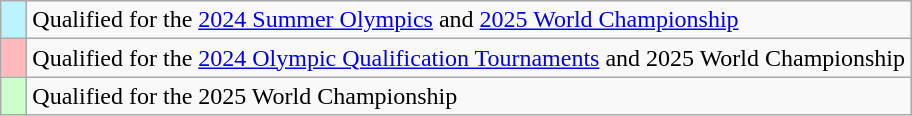<table class="wikitable">
<tr>
<td style="width:10px; background:#BBF3FF;"></td>
<td>Qualified for the <a href='#'>2024 Summer Olympics</a> and <a href='#'>2025 World Championship</a></td>
</tr>
<tr>
<td style="width:10px; background:#FFBBBB;"></td>
<td>Qualified for the <a href='#'>2024 Olympic Qualification Tournaments</a> and 2025 World Championship</td>
</tr>
<tr>
<td style="width:10px; background:#CCFFCC;"></td>
<td>Qualified for the 2025 World Championship</td>
</tr>
</table>
